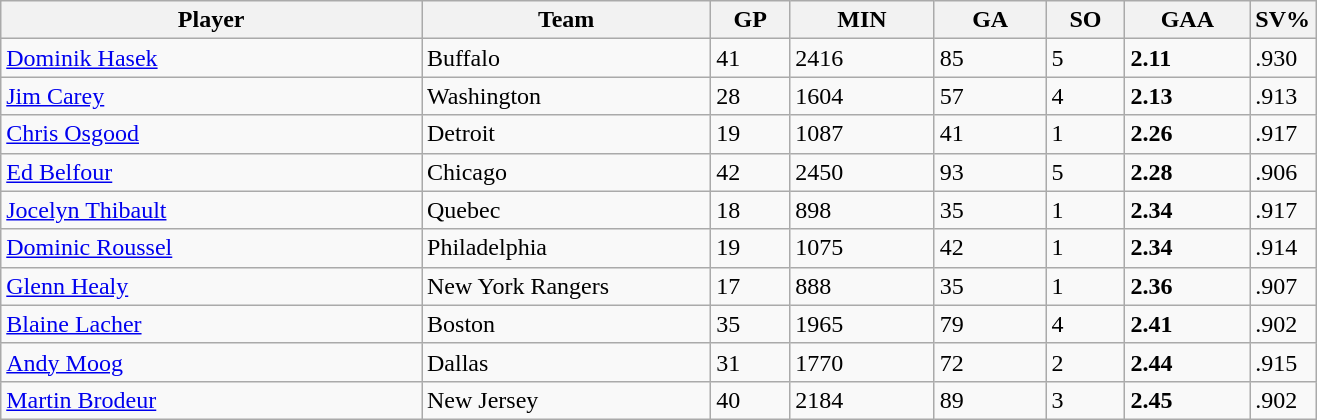<table class="wikitable">
<tr>
<th bgcolor="#DDDDFF" width="32%">Player</th>
<th bgcolor="#DDDDFF" width="22%">Team</th>
<th bgcolor="#DDDDFF" width="6%">GP</th>
<th bgcolor="#DDDDFF" width="11%">MIN</th>
<th bgcolor="#DDDDFF" width="8.5%">GA</th>
<th bgcolor="#DDDDFF" width="6%">SO</th>
<th bgcolor="#DDDDFF" width="9.5%">GAA</th>
<th bgcolor="#DDDDFF" width="9.5%">SV%</th>
</tr>
<tr>
<td><a href='#'>Dominik Hasek</a></td>
<td>Buffalo</td>
<td>41</td>
<td>2416</td>
<td>85</td>
<td>5</td>
<td><strong>2.11</strong></td>
<td>.930</td>
</tr>
<tr>
<td><a href='#'>Jim Carey</a></td>
<td>Washington</td>
<td>28</td>
<td>1604</td>
<td>57</td>
<td>4</td>
<td><strong>2.13</strong></td>
<td>.913</td>
</tr>
<tr>
<td><a href='#'>Chris Osgood</a></td>
<td>Detroit</td>
<td>19</td>
<td>1087</td>
<td>41</td>
<td>1</td>
<td><strong>2.26</strong></td>
<td>.917</td>
</tr>
<tr>
<td><a href='#'>Ed Belfour</a></td>
<td>Chicago</td>
<td>42</td>
<td>2450</td>
<td>93</td>
<td>5</td>
<td><strong>2.28</strong></td>
<td>.906</td>
</tr>
<tr>
<td><a href='#'>Jocelyn Thibault</a></td>
<td>Quebec</td>
<td>18</td>
<td>898</td>
<td>35</td>
<td>1</td>
<td><strong>2.34</strong></td>
<td>.917</td>
</tr>
<tr>
<td><a href='#'>Dominic Roussel</a></td>
<td>Philadelphia</td>
<td>19</td>
<td>1075</td>
<td>42</td>
<td>1</td>
<td><strong>2.34</strong></td>
<td>.914</td>
</tr>
<tr>
<td><a href='#'>Glenn Healy</a></td>
<td>New York Rangers</td>
<td>17</td>
<td>888</td>
<td>35</td>
<td>1</td>
<td><strong>2.36</strong></td>
<td>.907</td>
</tr>
<tr>
<td><a href='#'>Blaine Lacher</a></td>
<td>Boston</td>
<td>35</td>
<td>1965</td>
<td>79</td>
<td>4</td>
<td><strong>2.41</strong></td>
<td>.902</td>
</tr>
<tr>
<td><a href='#'>Andy Moog</a></td>
<td>Dallas</td>
<td>31</td>
<td>1770</td>
<td>72</td>
<td>2</td>
<td><strong>2.44</strong></td>
<td>.915</td>
</tr>
<tr>
<td><a href='#'>Martin Brodeur</a></td>
<td>New Jersey</td>
<td>40</td>
<td>2184</td>
<td>89</td>
<td>3</td>
<td><strong>2.45</strong></td>
<td>.902</td>
</tr>
</table>
